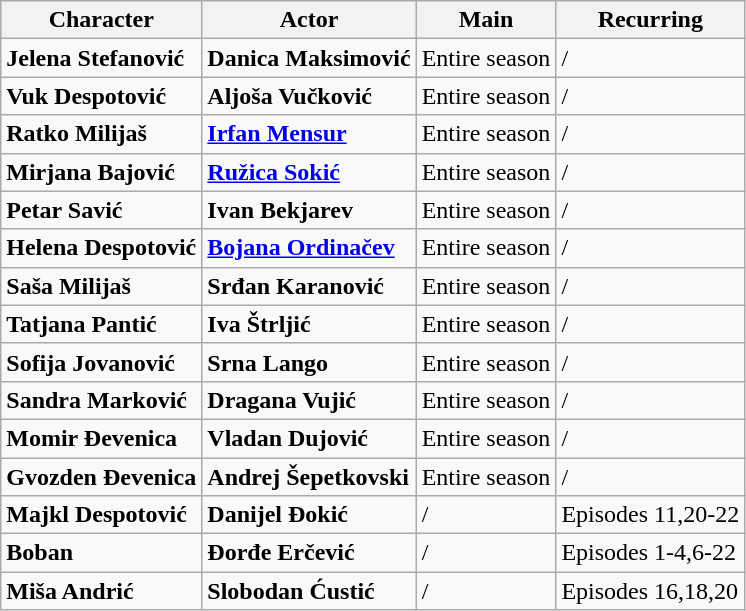<table class="wikitable sortable" border ="1">
<tr>
<th>Character</th>
<th>Actor</th>
<th>Main</th>
<th>Recurring</th>
</tr>
<tr>
<td><strong>Jelena Stefanović</strong></td>
<td><strong>Danica Maksimović</strong></td>
<td>Entire season</td>
<td>/</td>
</tr>
<tr>
<td><strong>Vuk Despotović</strong></td>
<td><strong>Aljoša Vučković</strong></td>
<td>Entire season</td>
<td>/</td>
</tr>
<tr>
<td><strong>Ratko Milijaš</strong></td>
<td><strong><a href='#'>Irfan Mensur</a></strong></td>
<td>Entire season</td>
<td>/</td>
</tr>
<tr>
<td><strong>Mirjana Bajović</strong></td>
<td><strong><a href='#'>Ružica Sokić</a></strong></td>
<td>Entire season</td>
<td>/</td>
</tr>
<tr>
<td><strong>Petar Savić</strong></td>
<td><strong>Ivan Bekjarev</strong></td>
<td>Entire season</td>
<td>/</td>
</tr>
<tr>
<td><strong>Helena Despotović</strong></td>
<td><strong><a href='#'>Bojana Ordinačev</a></strong></td>
<td>Entire season</td>
<td>/</td>
</tr>
<tr>
<td><strong>Saša Milijaš</strong></td>
<td><strong>Srđan Karanović</strong></td>
<td>Entire season</td>
<td>/</td>
</tr>
<tr>
<td><strong>Tatjana Pantić</strong></td>
<td><strong>Iva Štrljić</strong></td>
<td>Entire season</td>
<td>/</td>
</tr>
<tr>
<td><strong>Sofija Jovanović</strong></td>
<td><strong>Srna Lango</strong></td>
<td>Entire season</td>
<td>/</td>
</tr>
<tr>
<td><strong>Sandra Marković</strong></td>
<td><strong>Dragana Vujić</strong></td>
<td>Entire season</td>
<td>/</td>
</tr>
<tr>
<td><strong>Momir Đevenica</strong></td>
<td><strong>Vladan Dujović</strong></td>
<td>Entire season</td>
<td>/</td>
</tr>
<tr>
<td><strong>Gvozden Đevenica</strong></td>
<td><strong>Andrej Šepetkovski</strong></td>
<td>Entire season</td>
<td>/</td>
</tr>
<tr>
<td><strong>Majkl Despotović</strong></td>
<td><strong>Danijel Đokić</strong></td>
<td>/</td>
<td>Episodes 11,20-22</td>
</tr>
<tr>
<td><strong>Boban</strong></td>
<td><strong>Đorđe Erčević</strong></td>
<td>/</td>
<td>Episodes 1-4,6-22</td>
</tr>
<tr>
<td><strong>Miša Andrić</strong></td>
<td><strong>Slobodan Ćustić</strong></td>
<td>/</td>
<td>Episodes 16,18,20</td>
</tr>
</table>
